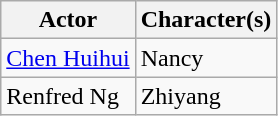<table class="wikitable">
<tr>
<th>Actor</th>
<th>Character(s)</th>
</tr>
<tr>
<td><a href='#'>Chen Huihui</a></td>
<td>Nancy</td>
</tr>
<tr>
<td>Renfred Ng</td>
<td>Zhiyang</td>
</tr>
</table>
